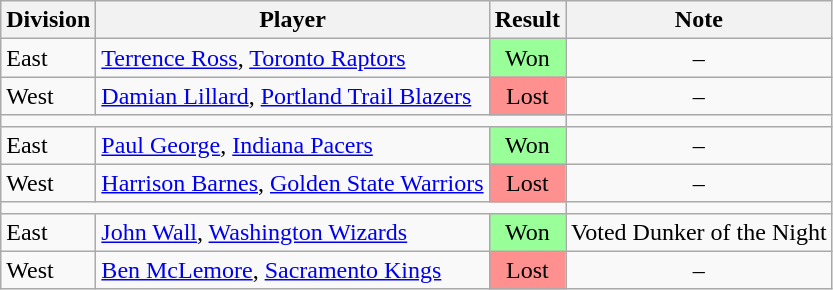<table class = "wikitable">
<tr>
<th>Division</th>
<th>Player</th>
<th>Result</th>
<th>Note</th>
</tr>
<tr>
<td>East</td>
<td><a href='#'>Terrence Ross</a>, <a href='#'>Toronto Raptors</a></td>
<td style="text-align:center; background: #99FF99;">Won</td>
<td style="text-align:center;">–</td>
</tr>
<tr>
<td>West</td>
<td><a href='#'>Damian Lillard</a>, <a href='#'>Portland Trail Blazers</a></td>
<td style="text-align:center; background: #ff9090;">Lost</td>
<td style="text-align:center;">–</td>
</tr>
<tr>
<td colspan = "3"></td>
</tr>
<tr>
<td>East</td>
<td><a href='#'>Paul George</a>, <a href='#'>Indiana Pacers</a></td>
<td style="text-align:center; background: #99FF99;">Won</td>
<td style="text-align:center;">–</td>
</tr>
<tr>
<td>West</td>
<td><a href='#'>Harrison Barnes</a>, <a href='#'>Golden State Warriors</a></td>
<td style="text-align:center; background: #ff9090;">Lost</td>
<td style="text-align:center;">–</td>
</tr>
<tr>
<td colspan = "3"></td>
</tr>
<tr>
<td>East</td>
<td><a href='#'>John Wall</a>, <a href='#'>Washington Wizards</a></td>
<td style="text-align:center; background: #99FF99;">Won</td>
<td style="text-align:center;">Voted Dunker of the Night</td>
</tr>
<tr>
<td>West</td>
<td><a href='#'>Ben McLemore</a>, <a href='#'>Sacramento Kings</a></td>
<td style="text-align:center; background: #ff9090;">Lost</td>
<td style="text-align:center;">–</td>
</tr>
</table>
